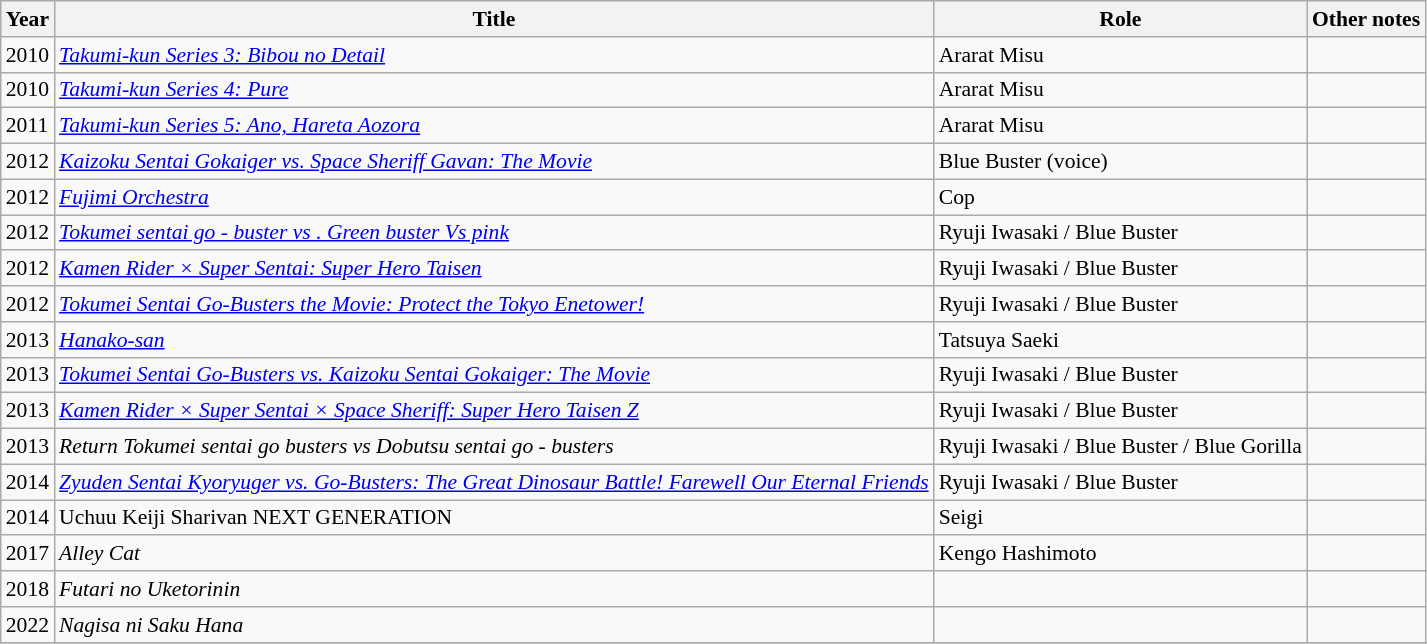<table class="wikitable" style="font-size: 90%;">
<tr>
<th>Year</th>
<th>Title</th>
<th>Role</th>
<th>Other notes</th>
</tr>
<tr>
<td>2010</td>
<td><em><a href='#'>Takumi-kun Series 3: Bibou no Detail</a></em></td>
<td>Ararat Misu</td>
<td></td>
</tr>
<tr>
<td>2010</td>
<td><em><a href='#'>Takumi-kun Series 4: Pure</a></em></td>
<td>Ararat Misu</td>
<td></td>
</tr>
<tr>
<td>2011</td>
<td><em><a href='#'>Takumi-kun Series 5: Ano, Hareta Aozora</a></em></td>
<td>Ararat Misu</td>
<td></td>
</tr>
<tr>
<td>2012</td>
<td><em><a href='#'>Kaizoku Sentai Gokaiger vs. Space Sheriff Gavan: The Movie</a></em></td>
<td>Blue Buster (voice)</td>
<td></td>
</tr>
<tr>
<td>2012</td>
<td><em><a href='#'>Fujimi Orchestra</a></em></td>
<td>Cop</td>
<td></td>
</tr>
<tr>
<td>2012</td>
<td><em><a href='#'>Tokumei sentai go - buster vs .   Green buster Vs pink</a></em></td>
<td>Ryuji Iwasaki / Blue Buster</td>
<td></td>
</tr>
<tr>
<td>2012</td>
<td><em><a href='#'>Kamen Rider × Super Sentai: Super Hero Taisen</a></em></td>
<td>Ryuji Iwasaki / Blue Buster</td>
<td></td>
</tr>
<tr>
<td>2012</td>
<td><em><a href='#'>Tokumei Sentai Go-Busters the Movie: Protect the Tokyo Enetower!</a></em></td>
<td>Ryuji Iwasaki / Blue Buster</td>
<td></td>
</tr>
<tr>
<td>2013</td>
<td><em><a href='#'>Hanako-san</a></em></td>
<td>Tatsuya Saeki</td>
<td></td>
</tr>
<tr>
<td>2013</td>
<td><em><a href='#'>Tokumei Sentai Go-Busters vs. Kaizoku Sentai Gokaiger: The Movie</a></em></td>
<td>Ryuji Iwasaki / Blue Buster</td>
<td></td>
</tr>
<tr>
<td>2013</td>
<td><em><a href='#'>Kamen Rider × Super Sentai × Space Sheriff: Super Hero Taisen Z</a></em></td>
<td>Ryuji Iwasaki / Blue Buster</td>
<td></td>
</tr>
<tr>
<td>2013</td>
<td><em>Return Tokumei sentai go busters vs Dobutsu sentai go - busters</em></td>
<td>Ryuji Iwasaki / Blue Buster / Blue Gorilla</td>
<td></td>
</tr>
<tr>
<td>2014</td>
<td><em><a href='#'>Zyuden Sentai Kyoryuger vs. Go-Busters: The Great Dinosaur Battle! Farewell Our Eternal Friends</a></em></td>
<td>Ryuji Iwasaki / Blue Buster</td>
<td></td>
</tr>
<tr>
<td>2014</td>
<td>Uchuu Keiji Sharivan NEXT GENERATION</td>
<td>Seigi</td>
<td></td>
</tr>
<tr>
<td>2017</td>
<td><em>Alley Cat</em></td>
<td>Kengo Hashimoto</td>
<td></td>
</tr>
<tr>
<td>2018</td>
<td><em>Futari no Uketorinin</em></td>
<td></td>
<td></td>
</tr>
<tr>
<td>2022</td>
<td><em>Nagisa ni Saku Hana</em></td>
<td></td>
<td></td>
</tr>
<tr>
</tr>
</table>
